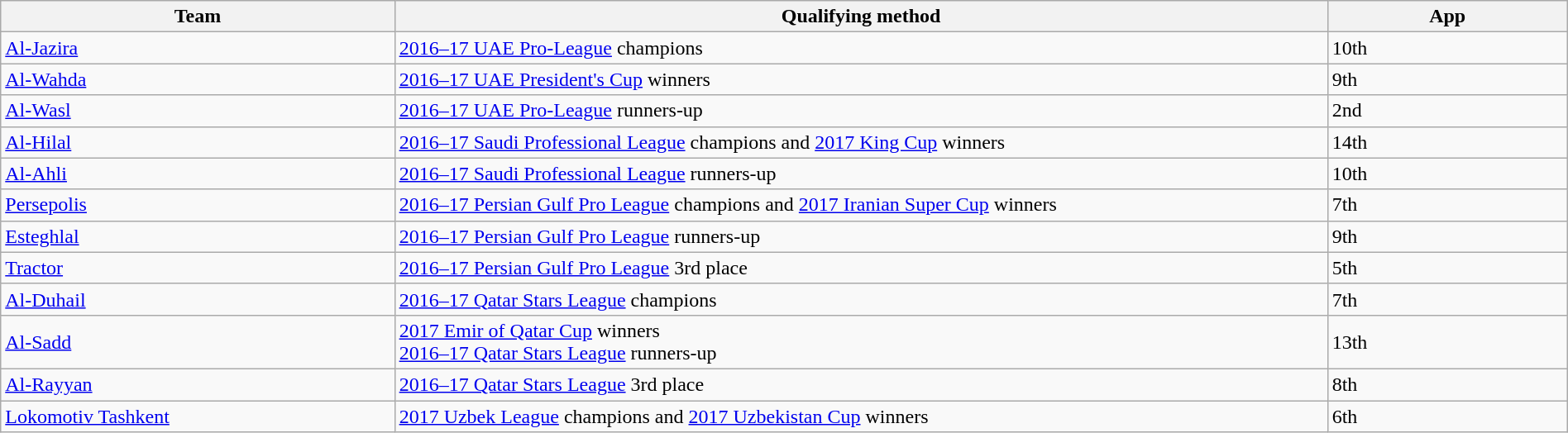<table class="wikitable" style="table-layout:fixed;width:100%;">
<tr>
<th width=25%>Team</th>
<th width=60%>Qualifying method</th>
<th width=15%>App </th>
</tr>
<tr>
<td> <a href='#'>Al-Jazira</a></td>
<td><a href='#'>2016–17 UAE Pro-League</a> champions</td>
<td>10th </td>
</tr>
<tr>
<td> <a href='#'>Al-Wahda</a></td>
<td><a href='#'>2016–17 UAE President's Cup</a> winners</td>
<td>9th </td>
</tr>
<tr>
<td> <a href='#'>Al-Wasl</a></td>
<td><a href='#'>2016–17 UAE Pro-League</a> runners-up</td>
<td>2nd </td>
</tr>
<tr>
<td> <a href='#'>Al-Hilal</a></td>
<td><a href='#'>2016–17 Saudi Professional League</a> champions and <a href='#'>2017 King Cup</a> winners</td>
<td>14th </td>
</tr>
<tr>
<td> <a href='#'>Al-Ahli</a></td>
<td><a href='#'>2016–17 Saudi Professional League</a> runners-up</td>
<td>10th </td>
</tr>
<tr>
<td> <a href='#'>Persepolis</a></td>
<td><a href='#'>2016–17 Persian Gulf Pro League</a> champions and <a href='#'>2017 Iranian Super Cup</a> winners</td>
<td>7th </td>
</tr>
<tr>
<td> <a href='#'>Esteghlal</a></td>
<td><a href='#'>2016–17 Persian Gulf Pro League</a> runners-up</td>
<td>9th </td>
</tr>
<tr>
<td> <a href='#'>Tractor</a></td>
<td><a href='#'>2016–17 Persian Gulf Pro League</a> 3rd place</td>
<td>5th </td>
</tr>
<tr>
<td> <a href='#'>Al-Duhail</a></td>
<td><a href='#'>2016–17 Qatar Stars League</a> champions</td>
<td>7th </td>
</tr>
<tr>
<td> <a href='#'>Al-Sadd</a></td>
<td><a href='#'>2017 Emir of Qatar Cup</a> winners<br><a href='#'>2016–17 Qatar Stars League</a> runners-up</td>
<td>13th </td>
</tr>
<tr>
<td> <a href='#'>Al-Rayyan</a></td>
<td><a href='#'>2016–17 Qatar Stars League</a> 3rd place</td>
<td>8th </td>
</tr>
<tr>
<td> <a href='#'>Lokomotiv Tashkent</a></td>
<td><a href='#'>2017 Uzbek League</a> champions and <a href='#'>2017 Uzbekistan Cup</a> winners</td>
<td>6th </td>
</tr>
</table>
